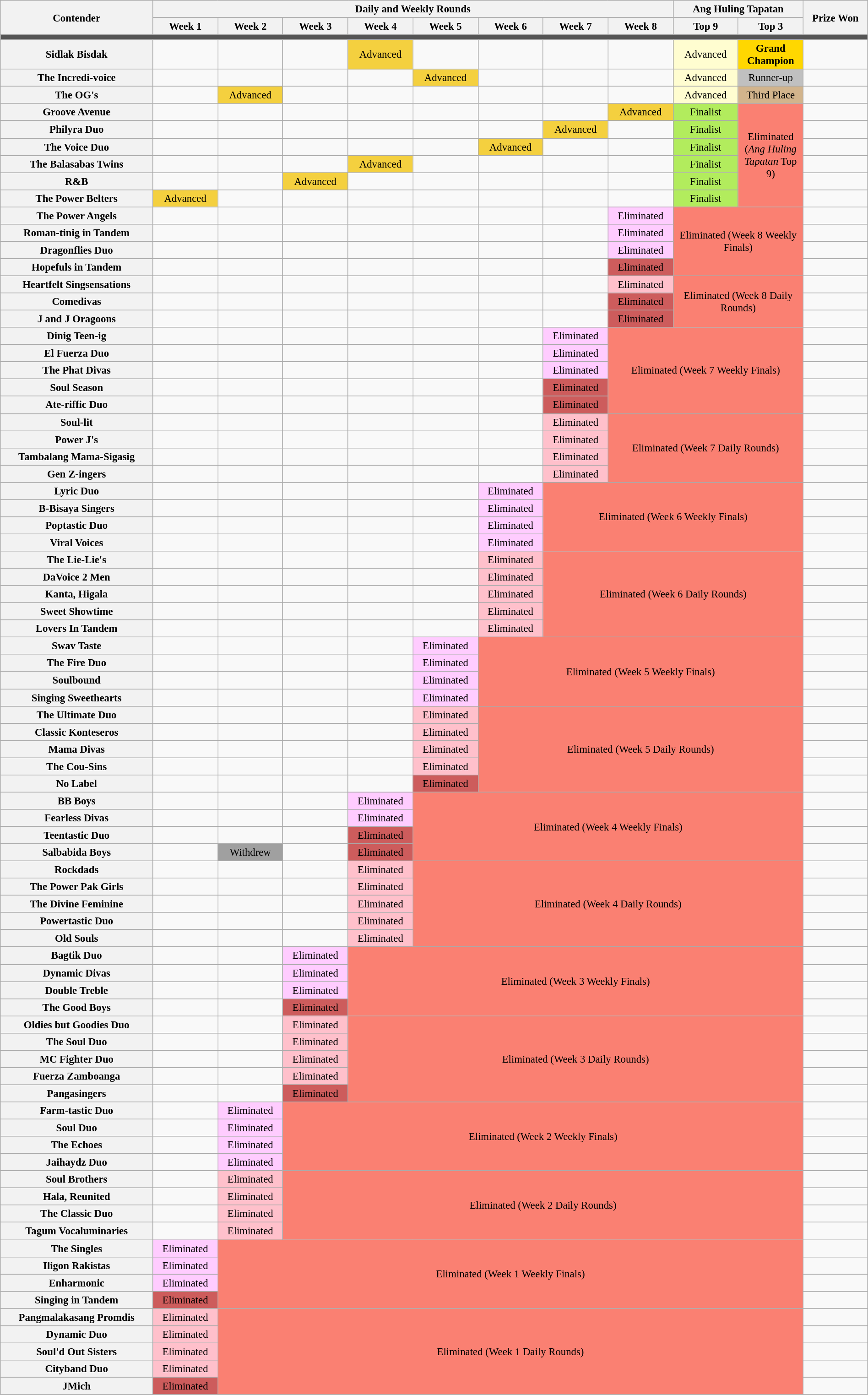<table class="wikitable" style="width:100%;text-align:center;font-size:95%;">
<tr>
<th rowspan="2">Contender</th>
<th colspan="8">Daily and Weekly Rounds</th>
<th colspan="2" width="8%">Ang Huling Tapatan</th>
<th rowspan="2">Prize Won</th>
</tr>
<tr>
<th width="7.5%">Week 1</th>
<th width="7.5%">Week 2</th>
<th width="7.5%">Week 3</th>
<th width="7.5%">Week 4</th>
<th width="7.5%">Week 5</th>
<th width="7.5%">Week 6</th>
<th width="7.5%">Week 7</th>
<th width="7.5%">Week 8</th>
<th width="7.5%">Top 9</th>
<th width="7.5%">Top 3</th>
</tr>
<tr>
<td colspan="12" style="background:#555;"></td>
</tr>
<tr>
<th>Sidlak Bisdak</th>
<td></td>
<td></td>
<td></td>
<td style="background:#F4D03F">Advanced</td>
<td></td>
<td></td>
<td></td>
<td></td>
<td style="background:#FFFDD0">Advanced</td>
<td style="background:gold"><strong>Grand Champion</strong></td>
<td></td>
</tr>
<tr>
<th>The Incredi-voice</th>
<td></td>
<td></td>
<td></td>
<td></td>
<td style="background:#F4D03F;">Advanced</td>
<td></td>
<td></td>
<td></td>
<td style="background:#FFFDD0">Advanced</td>
<td style="background:silver">Runner-up</td>
<td></td>
</tr>
<tr>
<th>The OG's</th>
<td></td>
<td style="background:#F4D03F">Advanced</td>
<td></td>
<td></td>
<td></td>
<td></td>
<td></td>
<td></td>
<td style="background:#FFFDD0">Advanced</td>
<td style="background:tan">Third Place</td>
<td></td>
</tr>
<tr>
<th>Groove Avenue</th>
<td></td>
<td></td>
<td></td>
<td></td>
<td></td>
<td></td>
<td></td>
<td style="background:#F4D03F">Advanced</td>
<td style="background:#B2EC5D">Finalist</td>
<td rowspan="6" style="background:salmon">Eliminated (<em>Ang Huling Tapatan</em> Top 9)</td>
<td></td>
</tr>
<tr>
<th>Philyra Duo</th>
<td></td>
<td></td>
<td></td>
<td></td>
<td></td>
<td></td>
<td style="background:#F4D03F">Advanced</td>
<td></td>
<td style="background:#B2EC5D">Finalist</td>
<td></td>
</tr>
<tr>
<th>The Voice Duo</th>
<td></td>
<td></td>
<td></td>
<td></td>
<td></td>
<td style="background:#F4D03F">Advanced</td>
<td></td>
<td></td>
<td style="background:#B2EC5D">Finalist</td>
<td></td>
</tr>
<tr>
<th>The Balasabas Twins</th>
<td></td>
<td></td>
<td></td>
<td style="background:#F4D03F">Advanced</td>
<td></td>
<td></td>
<td></td>
<td></td>
<td style="background:#B2EC5D">Finalist</td>
<td></td>
</tr>
<tr>
<th>R&B</th>
<td></td>
<td></td>
<td style="background:#F4D03F">Advanced</td>
<td></td>
<td></td>
<td></td>
<td></td>
<td></td>
<td style="background:#B2EC5D">Finalist</td>
<td></td>
</tr>
<tr>
<th>The Power Belters</th>
<td style="background:#F4D03F">Advanced</td>
<td></td>
<td></td>
<td></td>
<td></td>
<td></td>
<td></td>
<td></td>
<td style="background:#B2EC5D">Finalist</td>
<td></td>
</tr>
<tr>
<th>The Power Angels</th>
<td></td>
<td></td>
<td></td>
<td></td>
<td></td>
<td></td>
<td></td>
<td style="background:#FFCCFF">Eliminated</td>
<td colspan="2" rowspan="4" style="background:#FA8072">Eliminated (Week 8 Weekly Finals)</td>
<td></td>
</tr>
<tr>
<th>Roman-tinig in Tandem</th>
<td></td>
<td></td>
<td></td>
<td></td>
<td></td>
<td></td>
<td></td>
<td style="background:#FFCCFF">Eliminated</td>
<td></td>
</tr>
<tr>
<th>Dragonflies Duo</th>
<td></td>
<td></td>
<td></td>
<td></td>
<td></td>
<td></td>
<td></td>
<td style="background:#FFCCFF">Eliminated</td>
<td></td>
</tr>
<tr>
<th>Hopefuls in Tandem</th>
<td></td>
<td></td>
<td></td>
<td></td>
<td></td>
<td></td>
<td></td>
<td style="background:#CD5C5C">Eliminated</td>
<td></td>
</tr>
<tr>
<th>Heartfelt Singsensations</th>
<td></td>
<td></td>
<td></td>
<td></td>
<td></td>
<td></td>
<td></td>
<td style="background:#FFC0CB">Eliminated</td>
<td colspan="2" rowspan="3" style="background:#FA8072">Eliminated (Week 8 Daily Rounds)</td>
<td></td>
</tr>
<tr>
<th>Comedivas</th>
<td></td>
<td></td>
<td></td>
<td></td>
<td></td>
<td></td>
<td></td>
<td style="background:#CD5C5C">Eliminated</td>
<td></td>
</tr>
<tr>
<th>J and J Oragoons</th>
<td></td>
<td></td>
<td></td>
<td></td>
<td></td>
<td></td>
<td></td>
<td style="background:#CD5C5C">Eliminated</td>
<td></td>
</tr>
<tr>
<th>Dinig Teen-ig</th>
<td></td>
<td></td>
<td></td>
<td></td>
<td></td>
<td></td>
<td style="background:#FFCCFF">Eliminated</td>
<td colspan="3" rowspan="5" style="background:#FA8072">Eliminated (Week 7 Weekly Finals)</td>
<td></td>
</tr>
<tr>
<th>El Fuerza Duo</th>
<td></td>
<td></td>
<td></td>
<td></td>
<td></td>
<td></td>
<td style="background:#FFCCFF">Eliminated</td>
<td></td>
</tr>
<tr>
<th>The Phat Divas</th>
<td></td>
<td></td>
<td></td>
<td></td>
<td></td>
<td></td>
<td style="background:#FFCCFF">Eliminated</td>
<td></td>
</tr>
<tr>
<th>Soul Season</th>
<td></td>
<td></td>
<td></td>
<td></td>
<td></td>
<td></td>
<td style="background:#CD5C5C">Eliminated</td>
<td></td>
</tr>
<tr>
<th>Ate-riffic Duo</th>
<td></td>
<td></td>
<td></td>
<td></td>
<td></td>
<td></td>
<td style="background:#CD5C5C">Eliminated</td>
<td></td>
</tr>
<tr>
<th>Soul-lit</th>
<td></td>
<td></td>
<td></td>
<td></td>
<td></td>
<td></td>
<td style="background:#FFC0CB">Eliminated</td>
<td colspan="3" rowspan="4" style="background:#FA8072">Eliminated (Week 7 Daily Rounds)</td>
<td></td>
</tr>
<tr>
<th>Power J's</th>
<td></td>
<td></td>
<td></td>
<td></td>
<td></td>
<td></td>
<td style="background:#FFC0CB">Eliminated</td>
<td></td>
</tr>
<tr>
<th>Tambalang Mama-Sigasig</th>
<td></td>
<td></td>
<td></td>
<td></td>
<td></td>
<td></td>
<td style="background:#FFC0CB">Eliminated</td>
<td></td>
</tr>
<tr>
<th>Gen Z-ingers</th>
<td></td>
<td></td>
<td></td>
<td></td>
<td></td>
<td></td>
<td style="background:#FFC0CB">Eliminated</td>
<td></td>
</tr>
<tr>
<th>Lyric Duo</th>
<td></td>
<td></td>
<td></td>
<td></td>
<td></td>
<td style="background:#FFCCFF">Eliminated</td>
<td colspan="4" rowspan="4" style="background:#FA8072">Eliminated (Week 6 Weekly Finals)</td>
<td></td>
</tr>
<tr>
<th>B-Bisaya Singers</th>
<td></td>
<td></td>
<td></td>
<td></td>
<td></td>
<td style="background:#FFCCFF">Eliminated</td>
<td></td>
</tr>
<tr>
<th>Poptastic Duo</th>
<td></td>
<td></td>
<td></td>
<td></td>
<td></td>
<td style="background:#FFCCFF">Eliminated</td>
<td></td>
</tr>
<tr>
<th>Viral Voices</th>
<td></td>
<td></td>
<td></td>
<td></td>
<td></td>
<td style="background:#FFCCFF">Eliminated</td>
<td></td>
</tr>
<tr>
<th>The Lie-Lie's</th>
<td></td>
<td></td>
<td></td>
<td></td>
<td></td>
<td style="background:#FFC0CB">Eliminated</td>
<td colspan="4" rowspan="5" style="background:#FA8072">Eliminated (Week 6 Daily Rounds)</td>
<td></td>
</tr>
<tr>
<th>DaVoice 2 Men</th>
<td></td>
<td></td>
<td></td>
<td></td>
<td></td>
<td style="background:#FFC0CB">Eliminated</td>
<td></td>
</tr>
<tr>
<th>Kanta, Higala</th>
<td></td>
<td></td>
<td></td>
<td></td>
<td></td>
<td style="background:#FFC0CB">Eliminated</td>
<td></td>
</tr>
<tr>
<th>Sweet Showtime</th>
<td></td>
<td></td>
<td></td>
<td></td>
<td></td>
<td style="background:#FFC0CB">Eliminated</td>
<td></td>
</tr>
<tr>
<th>Lovers In Tandem</th>
<td></td>
<td></td>
<td></td>
<td></td>
<td></td>
<td style="background:#FFC0CB">Eliminated</td>
<td></td>
</tr>
<tr>
<th>Swav Taste</th>
<td></td>
<td></td>
<td></td>
<td></td>
<td style="background:#FFCCFF;">Eliminated</td>
<td colspan="5" rowspan="4" style="background:#FA8072">Eliminated (Week 5 Weekly Finals)</td>
<td></td>
</tr>
<tr>
<th>The Fire Duo</th>
<td></td>
<td></td>
<td></td>
<td></td>
<td style="background:#FFCCFF;">Eliminated</td>
<td></td>
</tr>
<tr>
<th>Soulbound</th>
<td></td>
<td></td>
<td></td>
<td></td>
<td style="background:#FFCCFF;">Eliminated</td>
<td></td>
</tr>
<tr>
<th>Singing Sweethearts</th>
<td></td>
<td></td>
<td></td>
<td></td>
<td style="background:#FFCCFF;">Eliminated</td>
<td></td>
</tr>
<tr>
<th>The Ultimate Duo</th>
<td></td>
<td></td>
<td></td>
<td></td>
<td style="background:#FFC0CB">Eliminated</td>
<td colspan="5" rowspan="5" style="background:#FA8072">Eliminated (Week 5 Daily Rounds)</td>
<td></td>
</tr>
<tr>
<th>Classic Konteseros</th>
<td></td>
<td></td>
<td></td>
<td></td>
<td style="background:#FFC0CB">Eliminated</td>
<td></td>
</tr>
<tr>
<th>Mama Divas</th>
<td></td>
<td></td>
<td></td>
<td></td>
<td style="background:#FFC0CB">Eliminated</td>
<td></td>
</tr>
<tr>
<th>The Cou-Sins</th>
<td></td>
<td></td>
<td></td>
<td></td>
<td style="background:#FFC0CB">Eliminated</td>
<td></td>
</tr>
<tr>
<th>No Label</th>
<td></td>
<td></td>
<td></td>
<td></td>
<td style="background:#CD5C5C">Eliminated</td>
<td></td>
</tr>
<tr>
<th>BB Boys</th>
<td></td>
<td></td>
<td></td>
<td style="background:#FFCCFF">Eliminated</td>
<td colspan="6" rowspan="4" style="background:#FA8072">Eliminated (Week 4 Weekly Finals)</td>
<td></td>
</tr>
<tr>
<th>Fearless Divas</th>
<td></td>
<td></td>
<td></td>
<td style="background:#FFCCFF">Eliminated</td>
<td></td>
</tr>
<tr>
<th>Teentastic Duo</th>
<td></td>
<td></td>
<td></td>
<td style="background:#CD5C5C">Eliminated</td>
<td></td>
</tr>
<tr>
<th>Salbabida Boys</th>
<td></td>
<td style="background:#A0A0A0">Withdrew</td>
<td></td>
<td style="background:#CD5C5C">Eliminated</td>
<td></td>
</tr>
<tr>
<th>Rockdads</th>
<td></td>
<td></td>
<td></td>
<td style="background:#FFC0CB">Eliminated</td>
<td colspan="6" rowspan="5" style="background:#FA8072">Eliminated (Week 4 Daily Rounds)</td>
<td></td>
</tr>
<tr>
<th>The Power Pak Girls</th>
<td></td>
<td></td>
<td></td>
<td style="background:#FFC0CB">Eliminated</td>
<td></td>
</tr>
<tr>
<th>The Divine Feminine</th>
<td></td>
<td></td>
<td></td>
<td style="background:#FFC0CB">Eliminated</td>
<td></td>
</tr>
<tr>
<th>Powertastic Duo</th>
<td></td>
<td></td>
<td></td>
<td style="background:#FFC0CB">Eliminated</td>
<td></td>
</tr>
<tr>
<th>Old Souls</th>
<td></td>
<td></td>
<td></td>
<td style="background:#FFC0CB">Eliminated</td>
<td></td>
</tr>
<tr>
<th>Bagtik Duo</th>
<td></td>
<td></td>
<td style="background:#FFCCFF">Eliminated</td>
<td colspan="7" rowspan="4" style="background:#FA8072">Eliminated (Week 3 Weekly Finals)</td>
<td></td>
</tr>
<tr>
<th>Dynamic Divas</th>
<td></td>
<td></td>
<td style="background:#FFCCFF">Eliminated</td>
<td></td>
</tr>
<tr>
<th>Double Treble</th>
<td></td>
<td></td>
<td style="background:#FFCCFF">Eliminated</td>
<td></td>
</tr>
<tr>
<th>The Good Boys</th>
<td></td>
<td></td>
<td style="background:#CD5C5C">Eliminated</td>
<td></td>
</tr>
<tr>
<th>Oldies but Goodies Duo</th>
<td></td>
<td></td>
<td style="background:#FFC0CB">Eliminated</td>
<td colspan="7" rowspan="5" style="background:#FA8072">Eliminated (Week 3 Daily Rounds)</td>
<td></td>
</tr>
<tr>
<th>The Soul Duo</th>
<td></td>
<td></td>
<td style="background:#FFC0CB">Eliminated</td>
<td></td>
</tr>
<tr>
<th>MC Fighter Duo</th>
<td></td>
<td></td>
<td style="background:#FFC0CB">Eliminated</td>
<td></td>
</tr>
<tr>
<th>Fuerza Zamboanga</th>
<td></td>
<td></td>
<td style="background:#FFC0CB">Eliminated</td>
<td></td>
</tr>
<tr>
<th>Pangasingers</th>
<td></td>
<td></td>
<td style="background:#CD5C5C">Eliminated</td>
<td></td>
</tr>
<tr>
<th>Farm-tastic Duo</th>
<td></td>
<td style="background:#FFCCFF">Eliminated</td>
<td colspan="8" rowspan="4" style="background:#FA8072">Eliminated (Week 2 Weekly Finals)</td>
<td></td>
</tr>
<tr>
<th>Soul Duo</th>
<td></td>
<td style="background:#FFCCFF">Eliminated</td>
<td></td>
</tr>
<tr>
<th>The Echoes</th>
<td></td>
<td style="background:#FFCCFF">Eliminated</td>
<td></td>
</tr>
<tr>
<th>Jaihaydz Duo</th>
<td></td>
<td style="background:#FFCCFF">Eliminated</td>
<td></td>
</tr>
<tr>
<th>Soul Brothers</th>
<td></td>
<td style="background:#FFC0CB">Eliminated</td>
<td colspan="8" rowspan="4" style="background:#FA8072">Eliminated (Week 2 Daily Rounds)</td>
<td></td>
</tr>
<tr>
<th>Hala, Reunited</th>
<td></td>
<td style="background:#FFC0CB">Eliminated</td>
<td></td>
</tr>
<tr>
<th>The Classic Duo</th>
<td></td>
<td style="background:#FFC0CB">Eliminated</td>
<td></td>
</tr>
<tr>
<th>Tagum Vocaluminaries</th>
<td></td>
<td style="background:#FFC0CB">Eliminated</td>
<td></td>
</tr>
<tr>
<th>The Singles</th>
<td style="background:#FFCCFF">Eliminated</td>
<td colspan="9" rowspan="4" style="background:#FA8072">Eliminated (Week 1 Weekly Finals)</td>
<td></td>
</tr>
<tr>
<th>Iligon Rakistas</th>
<td style="background:#FFCCFF">Eliminated</td>
<td></td>
</tr>
<tr>
<th>Enharmonic</th>
<td style="background:#FFCCFF">Eliminated</td>
<td></td>
</tr>
<tr>
<th>Singing in Tandem</th>
<td style="background:#CD5C5C">Eliminated</td>
<td></td>
</tr>
<tr>
<th>Pangmalakasang Promdis</th>
<td style="background:#FFC0CB">Eliminated</td>
<td colspan="9" rowspan="5" style="background:#FA8072">Eliminated (Week 1 Daily Rounds)</td>
<td></td>
</tr>
<tr>
<th>Dynamic Duo</th>
<td style="background:#FFC0CB">Eliminated</td>
<td></td>
</tr>
<tr>
<th>Soul'd Out Sisters</th>
<td style="background:#FFC0CB">Eliminated</td>
<td></td>
</tr>
<tr>
<th>Cityband Duo</th>
<td style="background:#FFC0CB">Eliminated</td>
<td></td>
</tr>
<tr>
<th>JMich</th>
<td style="background:#CD5C5C">Eliminated</td>
<td></td>
</tr>
</table>
